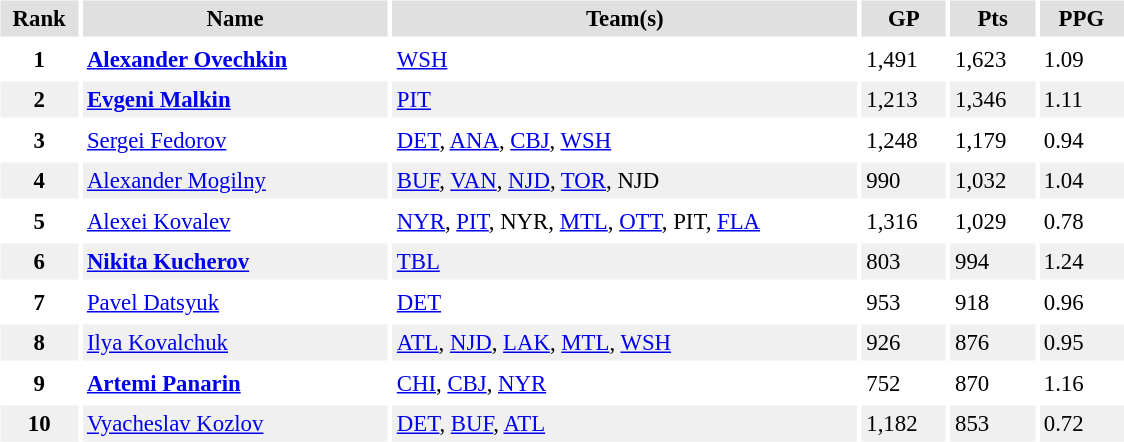<table id="Table3" cellspacing="3" cellpadding="3" style="font-size:95%;">
<tr style="text-align:center; background:#e0e0e0">
<th style="width:3em;">Rank</th>
<th style="width:13em;">Name</th>
<th style="width:20em;">Team(s)</th>
<th style="width:3.3em;">GP</th>
<th style="width:3.3em;">Pts</th>
<th style="width:3.3em;">PPG</th>
</tr>
<tr>
<th>1</th>
<td><strong><a href='#'>Alexander Ovechkin</a></strong></td>
<td><a href='#'>WSH</a></td>
<td>1,491</td>
<td>1,623</td>
<td>1.09</td>
</tr>
<tr style="background:#f0f0f0;">
<th>2</th>
<td><strong><a href='#'>Evgeni Malkin</a></strong></td>
<td><a href='#'>PIT</a></td>
<td>1,213</td>
<td>1,346</td>
<td>1.11</td>
</tr>
<tr>
<th>3</th>
<td><a href='#'>Sergei Fedorov</a></td>
<td><a href='#'>DET</a>, <a href='#'>ANA</a>, <a href='#'>CBJ</a>, <a href='#'>WSH</a></td>
<td>1,248</td>
<td>1,179</td>
<td>0.94</td>
</tr>
<tr style="background:#f0f0f0;">
<th>4</th>
<td><a href='#'>Alexander Mogilny</a></td>
<td><a href='#'>BUF</a>, <a href='#'>VAN</a>, <a href='#'>NJD</a>, <a href='#'>TOR</a>, NJD</td>
<td>990</td>
<td>1,032</td>
<td>1.04</td>
</tr>
<tr>
<th>5</th>
<td><a href='#'>Alexei Kovalev</a></td>
<td><a href='#'>NYR</a>, <a href='#'>PIT</a>, NYR, <a href='#'>MTL</a>, <a href='#'>OTT</a>, PIT, <a href='#'>FLA</a></td>
<td>1,316</td>
<td>1,029</td>
<td>0.78</td>
</tr>
<tr style="background:#f0f0f0;">
<th>6</th>
<td><strong><a href='#'>Nikita Kucherov</a></strong></td>
<td><a href='#'>TBL</a></td>
<td>803</td>
<td>994</td>
<td>1.24</td>
</tr>
<tr>
<th>7</th>
<td><a href='#'>Pavel Datsyuk</a></td>
<td><a href='#'>DET</a></td>
<td>953</td>
<td>918</td>
<td>0.96</td>
</tr>
<tr style="background:#f0f0f0;">
<th>8</th>
<td><a href='#'>Ilya Kovalchuk</a></td>
<td><a href='#'>ATL</a>, <a href='#'>NJD</a>, <a href='#'>LAK</a>, <a href='#'>MTL</a>, <a href='#'>WSH</a></td>
<td>926</td>
<td>876</td>
<td>0.95</td>
</tr>
<tr>
<th>9</th>
<td><strong><a href='#'>Artemi Panarin</a></strong></td>
<td><a href='#'>CHI</a>, <a href='#'>CBJ</a>, <a href='#'>NYR</a></td>
<td>752</td>
<td>870</td>
<td>1.16</td>
</tr>
<tr style="background:#f0f0f0;">
<th>10</th>
<td><a href='#'>Vyacheslav Kozlov</a></td>
<td><a href='#'>DET</a>, <a href='#'>BUF</a>, <a href='#'>ATL</a></td>
<td>1,182</td>
<td>853</td>
<td>0.72</td>
</tr>
</table>
